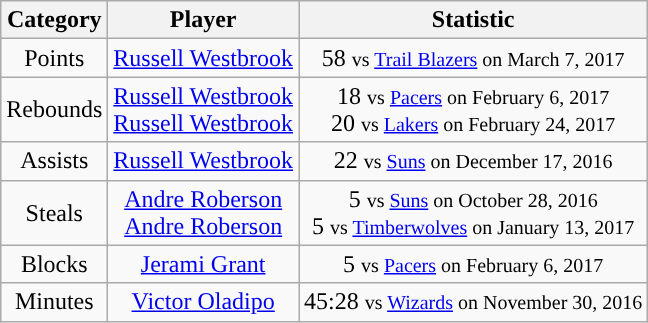<table class="wikitable sortable sortable" style="text-align: center">
<tr>
<th>Category</th>
<th>Player</th>
<th>Statistic</th>
</tr>
<tr style="text-align: center">
<td>Points</td>
<td><a href='#'>Russell Westbrook</a></td>
<td>58 <small>vs <a href='#'>Trail Blazers</a> on March 7, 2017</small></td>
</tr>
<tr style="text-align: center">
<td>Rebounds</td>
<td><a href='#'>Russell Westbrook</a><br><a href='#'>Russell Westbrook</a></td>
<td>18 <small>vs <a href='#'>Pacers</a> on February 6, 2017</small><br>20 <small>vs <a href='#'>Lakers</a> on February 24, 2017</small></td>
</tr>
<tr style="text-align: center">
<td>Assists</td>
<td><a href='#'>Russell Westbrook</a></td>
<td>22 <small>vs <a href='#'>Suns</a> on December 17, 2016</small></td>
</tr>
<tr style="text-align: center">
<td>Steals</td>
<td><a href='#'>Andre Roberson</a><br><a href='#'>Andre Roberson</a></td>
<td>5 <small>vs <a href='#'>Suns</a> on October 28, 2016</small><br>5 <small>vs <a href='#'>Timberwolves</a> on January 13, 2017</small></td>
</tr>
<tr style="text-align: center">
<td>Blocks</td>
<td><a href='#'>Jerami Grant</a></td>
<td>5 <small>vs <a href='#'>Pacers</a> on February 6, 2017</small></td>
</tr>
<tr style="text-align: center">
<td>Minutes</td>
<td><a href='#'>Victor Oladipo</a></td>
<td>45:28 <small>vs <a href='#'>Wizards</a> on November 30, 2016</small></td>
</tr>
</table>
